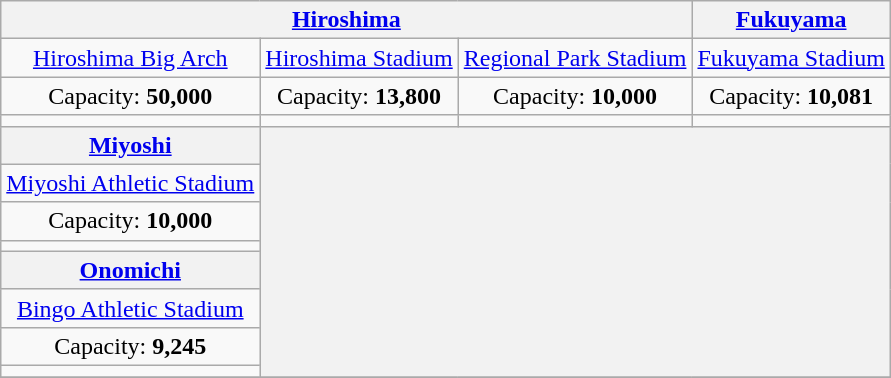<table class="wikitable" style="text-align:center">
<tr>
<th colspan="3"><a href='#'>Hiroshima</a></th>
<th><a href='#'>Fukuyama</a></th>
</tr>
<tr>
<td><a href='#'>Hiroshima Big Arch</a></td>
<td><a href='#'>Hiroshima Stadium</a></td>
<td><a href='#'>Regional Park Stadium</a></td>
<td><a href='#'>Fukuyama Stadium</a></td>
</tr>
<tr>
<td>Capacity: <strong>50,000</strong></td>
<td>Capacity: <strong>13,800</strong></td>
<td>Capacity: <strong>10,000</strong></td>
<td>Capacity: <strong>10,081</strong></td>
</tr>
<tr>
<td></td>
<td></td>
<td></td>
<td></td>
</tr>
<tr>
<th><a href='#'>Miyoshi</a></th>
<th colspan="3" rowspan="8"></th>
</tr>
<tr>
<td><a href='#'>Miyoshi Athletic Stadium</a></td>
</tr>
<tr>
<td>Capacity: <strong>10,000</strong></td>
</tr>
<tr>
<td></td>
</tr>
<tr>
<th><a href='#'>Onomichi</a></th>
</tr>
<tr>
<td><a href='#'>Bingo Athletic Stadium</a></td>
</tr>
<tr>
<td>Capacity: <strong>9,245</strong></td>
</tr>
<tr>
<td></td>
</tr>
<tr>
</tr>
</table>
